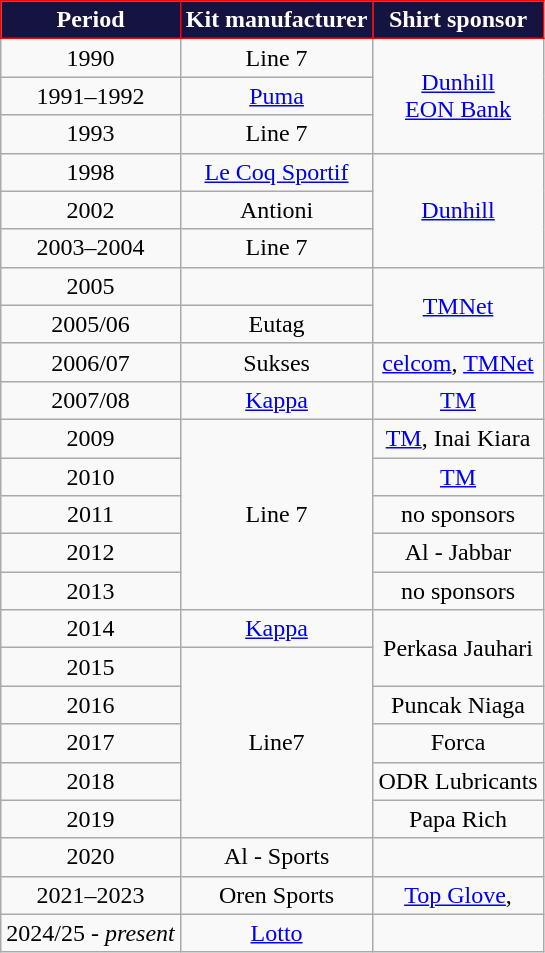<table class="wikitable" style="text-align:center;margin-left:1em;float:center">
<tr>
<th style="background:#151440; color:white; border:1px solid red;">Period</th>
<th style="background:#151440; color:white; border:1px solid red;">Kit manufacturer</th>
<th style="background:#151440; color:white; border:1px solid red;">Shirt sponsor</th>
</tr>
<tr>
<td>1990</td>
<td>Line 7</td>
<td rowspan=3><a href='#'>Dunhill</a><br><a href='#'>EON Bank</a></td>
</tr>
<tr>
<td>1991–1992</td>
<td><a href='#'>Puma</a></td>
</tr>
<tr>
<td>1993</td>
<td>Line 7</td>
</tr>
<tr>
<td>1998</td>
<td><a href='#'>Le Coq Sportif</a></td>
<td rowspan=3><a href='#'>Dunhill</a></td>
</tr>
<tr>
<td>2002</td>
<td>Antioni</td>
</tr>
<tr>
<td>2003–2004</td>
<td>Line 7</td>
</tr>
<tr>
<td>2005</td>
<td></td>
<td rowspan=2><a href='#'>TMNet</a></td>
</tr>
<tr>
<td>2005/06</td>
<td>Eutag</td>
</tr>
<tr>
<td>2006/07</td>
<td>Sukses</td>
<td><a href='#'>celcom</a>, <a href='#'>TMNet</a></td>
</tr>
<tr>
<td>2007/08</td>
<td><a href='#'>Kappa</a></td>
<td><a href='#'>TM</a></td>
</tr>
<tr>
<td>2009</td>
<td rowspan=5>Line 7</td>
<td><a href='#'>TM</a>, Inai Kiara</td>
</tr>
<tr>
<td>2010</td>
<td><a href='#'>TM</a></td>
</tr>
<tr>
<td>2011</td>
<td>no sponsors</td>
</tr>
<tr>
<td>2012</td>
<td>Al - Jabbar</td>
</tr>
<tr>
<td>2013</td>
<td>no sponsors</td>
</tr>
<tr>
<td>2014</td>
<td><a href='#'>Kappa</a></td>
<td rowspan=2>Perkasa Jauhari</td>
</tr>
<tr>
<td>2015</td>
<td rowspan=5>Line7</td>
</tr>
<tr>
<td>2016</td>
<td>Puncak Niaga</td>
</tr>
<tr>
<td>2017</td>
<td>Forca</td>
</tr>
<tr>
<td>2018</td>
<td>ODR Lubricants</td>
</tr>
<tr>
<td>2019</td>
<td>Papa Rich</td>
</tr>
<tr>
<td>2020</td>
<td>Al - Sports</td>
<td></td>
</tr>
<tr>
<td>2021–2023</td>
<td>Oren Sports</td>
<td><a href='#'>Top Glove</a>, </td>
</tr>
<tr>
<td>2024/25 - <em>present</em></td>
<td><a href='#'>Lotto</a></td>
<td></td>
</tr>
</table>
